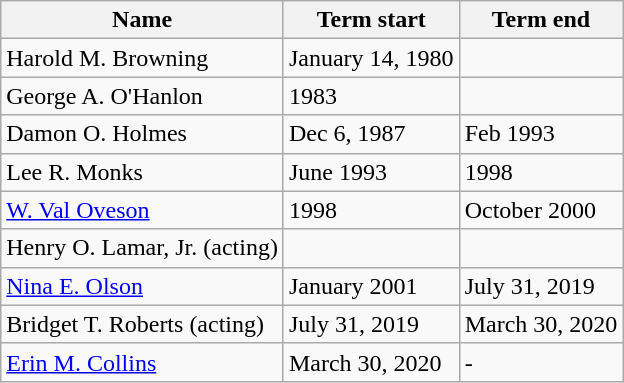<table class="wikitable">
<tr>
<th>Name</th>
<th>Term start</th>
<th>Term end</th>
</tr>
<tr>
<td>Harold M. Browning</td>
<td>January 14, 1980</td>
<td></td>
</tr>
<tr>
<td>George A. O'Hanlon</td>
<td>1983</td>
<td></td>
</tr>
<tr>
<td>Damon O. Holmes</td>
<td>Dec 6, 1987</td>
<td>Feb 1993</td>
</tr>
<tr>
<td>Lee R. Monks</td>
<td>June 1993</td>
<td>1998</td>
</tr>
<tr>
<td><a href='#'>W. Val Oveson</a></td>
<td>1998</td>
<td>October 2000</td>
</tr>
<tr>
<td>Henry O. Lamar, Jr. (acting)</td>
<td></td>
<td></td>
</tr>
<tr>
<td><a href='#'>Nina E. Olson</a></td>
<td>January 2001</td>
<td>July 31, 2019</td>
</tr>
<tr>
<td>Bridget T. Roberts (acting)</td>
<td>July 31, 2019</td>
<td>March 30, 2020</td>
</tr>
<tr>
<td><a href='#'>Erin M. Collins</a></td>
<td>March 30, 2020</td>
<td>-</td>
</tr>
</table>
